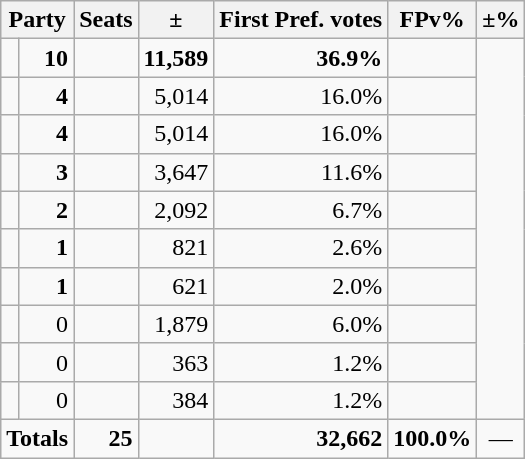<table class=wikitable>
<tr>
<th colspan=2 align=center>Party</th>
<th valign=top>Seats</th>
<th valign=top>±</th>
<th valign=top>First Pref. votes</th>
<th valign=top>FPv%</th>
<th valign=top>±%</th>
</tr>
<tr>
<td></td>
<td align=right><strong>10</strong></td>
<td align=right></td>
<td align=right><strong>11,589</strong></td>
<td align=right><strong>36.9%</strong></td>
<td align=right></td>
</tr>
<tr>
<td></td>
<td align=right><strong>4</strong></td>
<td align=right></td>
<td align=right>5,014</td>
<td align=right>16.0%</td>
<td align=right></td>
</tr>
<tr>
<td></td>
<td align=right><strong>4</strong></td>
<td align=right></td>
<td align=right>5,014</td>
<td align=right>16.0%</td>
<td align=right></td>
</tr>
<tr>
<td></td>
<td align=right><strong>3</strong></td>
<td align=right></td>
<td align=right>3,647</td>
<td align=right>11.6%</td>
<td align=right></td>
</tr>
<tr>
<td></td>
<td align=right><strong>2</strong></td>
<td align=right></td>
<td align=right>2,092</td>
<td align=right>6.7%</td>
<td align=right></td>
</tr>
<tr>
<td></td>
<td align=right><strong>1</strong></td>
<td align=right></td>
<td align=right>821</td>
<td align=right>2.6%</td>
<td align=right></td>
</tr>
<tr>
<td></td>
<td align=right><strong>1</strong></td>
<td align=right></td>
<td align=right>621</td>
<td align=right>2.0%</td>
<td align=right></td>
</tr>
<tr>
<td></td>
<td align=right>0</td>
<td align=right></td>
<td align=right>1,879</td>
<td align=right>6.0%</td>
<td align=right></td>
</tr>
<tr>
<td></td>
<td align=right>0</td>
<td align=right></td>
<td align=right>363</td>
<td align=right>1.2%</td>
<td align=right></td>
</tr>
<tr>
<td></td>
<td align=right>0</td>
<td align=right></td>
<td align=right>384</td>
<td align=right>1.2%</td>
<td align=right></td>
</tr>
<tr>
<td colspan=2 align=center><strong>Totals</strong></td>
<td align=right><strong>25</strong></td>
<td align=center></td>
<td align=right><strong>32,662</strong></td>
<td align=center><strong>100.0%</strong></td>
<td align=center>—</td>
</tr>
</table>
